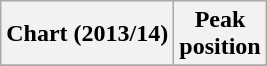<table class="wikitable plainrowheaders" style="text-align:center">
<tr>
<th scope="col">Chart (2013/14)</th>
<th scope="col">Peak<br>position</th>
</tr>
<tr>
</tr>
</table>
